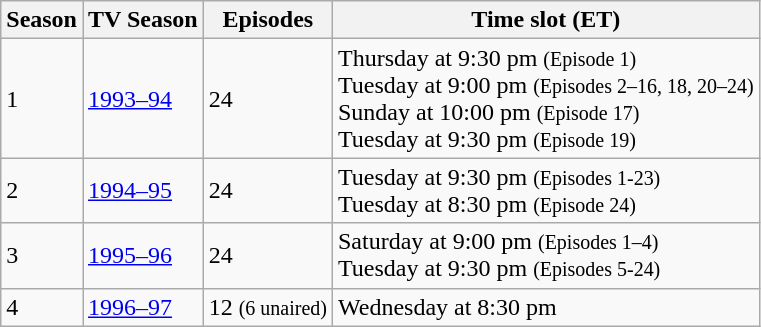<table class="wikitable">
<tr>
<th>Season</th>
<th>TV Season</th>
<th>Episodes</th>
<th>Time slot (ET)</th>
</tr>
<tr>
<td>1</td>
<td><a href='#'>1993–94</a></td>
<td>24</td>
<td>Thursday at 9:30 pm <small>(Episode 1)</small><br>Tuesday at 9:00 pm <small>(Episodes 2–16, 18, 20–24)</small><br>Sunday at 10:00 pm <small>(Episode 17)</small><br>Tuesday at 9:30 pm <small>(Episode 19)</small></td>
</tr>
<tr>
<td>2</td>
<td><a href='#'>1994–95</a></td>
<td>24</td>
<td>Tuesday at 9:30 pm <small>(Episodes 1-23)</small><br>Tuesday at 8:30 pm <small>(Episode 24)</small></td>
</tr>
<tr>
<td>3</td>
<td><a href='#'>1995–96</a></td>
<td>24</td>
<td>Saturday at 9:00 pm <small>(Episodes 1–4)</small><br>Tuesday at 9:30 pm <small>(Episodes 5-24)</small></td>
</tr>
<tr>
<td>4</td>
<td><a href='#'>1996–97</a></td>
<td>12 <small>(6 unaired)</small></td>
<td>Wednesday at 8:30 pm</td>
</tr>
</table>
